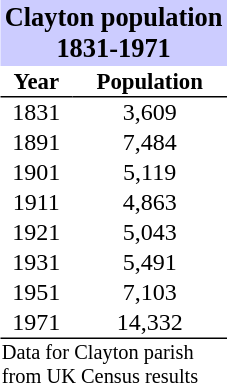<table class="toccolours" align="right" cellpadding="1" cellspacing="0" style="margin:0 0 1em 1em; clear:right; text-align:center">
<tr>
<th colspan=4 bgcolor="#ccccff" style="background-color:#ccccff; padding-right:3px; padding-left:3px; font-size:110%; text-align:center">Clayton population <br>1831-1971</th>
</tr>
<tr style="font-size:95%">
<th style="text-align:center; border-bottom:1px solid black">Year</th>
<th style="text-align:center; border-bottom:1px solid black">Population</th>
</tr>
<tr>
<td>1831</td>
<td>3,609</td>
</tr>
<tr>
<td>1891</td>
<td>7,484</td>
</tr>
<tr>
<td>1901</td>
<td>5,119</td>
</tr>
<tr>
<td>1911</td>
<td>4,863</td>
</tr>
<tr>
<td>1921</td>
<td>5,043</td>
</tr>
<tr>
<td>1931</td>
<td>5,491</td>
</tr>
<tr>
<td>1951</td>
<td>7,103</td>
</tr>
<tr>
<td>1971</td>
<td>14,332</td>
</tr>
<tr>
</tr>
<tr>
<td colspan=4 style="border-top:1px solid black; font-size:85%; text-align:left">Data for Clayton parish <br>from UK Census results</td>
</tr>
</table>
